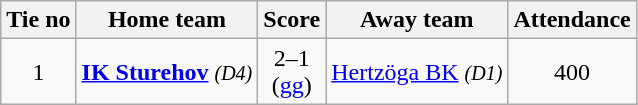<table class="wikitable" style="text-align:center">
<tr>
<th style= width="40px">Tie no</th>
<th style= width="150px">Home team</th>
<th style= width="60px">Score</th>
<th style= width="150px">Away team</th>
<th style= width="30px">Attendance</th>
</tr>
<tr>
<td>1</td>
<td><strong><a href='#'>IK Sturehov</a></strong> <em><small>(D4)</small></em></td>
<td>2–1<br>(<a href='#'>gg</a>)</td>
<td><a href='#'>Hertzöga BK</a> <em><small>(D1)</small></em></td>
<td>400</td>
</tr>
</table>
